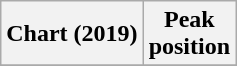<table class="wikitable plainrowheaders">
<tr>
<th>Chart (2019)</th>
<th>Peak<br>position</th>
</tr>
<tr>
</tr>
</table>
